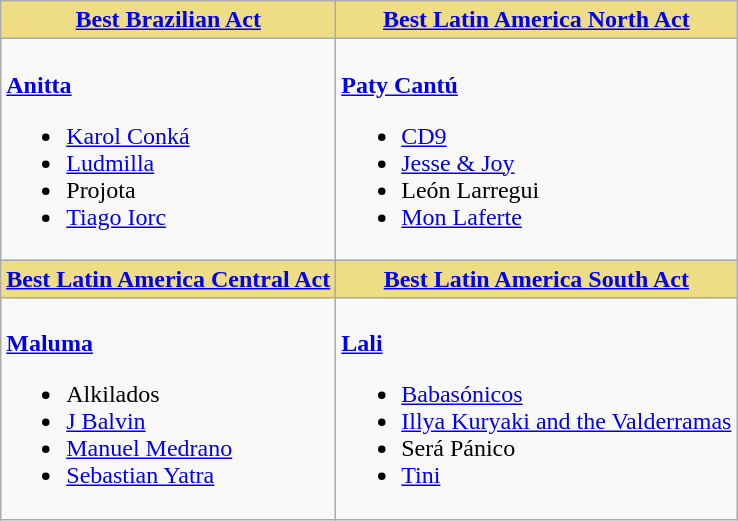<table class=wikitable style="width=100%">
<tr>
<th style="background:#EEDD85; width=50%"><a href='#'>Best Brazilian Act</a></th>
<th style="background:#EEDD85; width=50%"><a href='#'>Best Latin America North Act</a></th>
</tr>
<tr>
<td valign="top"><br><strong><a href='#'>Anitta</a></strong><ul><li><a href='#'>Karol Conká</a></li><li><a href='#'>Ludmilla</a></li><li>Projota</li><li><a href='#'>Tiago Iorc</a></li></ul></td>
<td valign="top"><br><strong><a href='#'>Paty Cantú</a></strong><ul><li><a href='#'>CD9</a></li><li><a href='#'>Jesse & Joy</a></li><li>León Larregui</li><li><a href='#'>Mon Laferte</a></li></ul></td>
</tr>
<tr>
<th style="background:#EEDD85; width=50%"><a href='#'>Best Latin America Central Act</a></th>
<th style="background:#EEDD85; width=50%"><a href='#'>Best Latin America South Act</a></th>
</tr>
<tr>
<td valign="top"><br><strong><a href='#'>Maluma</a></strong><ul><li>Alkilados</li><li><a href='#'>J Balvin</a></li><li><a href='#'>Manuel Medrano</a></li><li><a href='#'>Sebastian Yatra</a></li></ul></td>
<td valign="top"><br><strong><a href='#'>Lali</a></strong><ul><li><a href='#'>Babasónicos</a></li><li><a href='#'>Illya Kuryaki and the Valderramas</a></li><li>Será Pánico</li><li><a href='#'>Tini</a></li></ul></td>
</tr>
</table>
